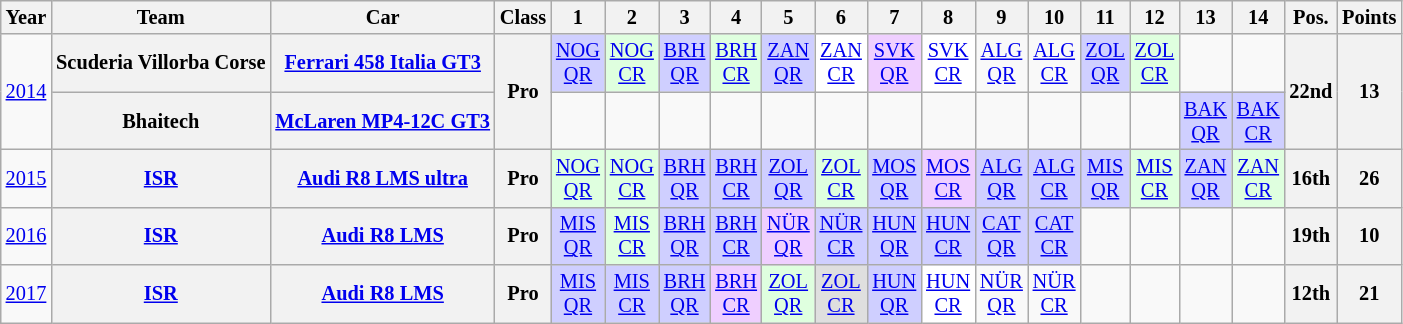<table class="wikitable" border="1" style="text-align:center; font-size:85%;">
<tr>
<th>Year</th>
<th>Team</th>
<th>Car</th>
<th>Class</th>
<th>1</th>
<th>2</th>
<th>3</th>
<th>4</th>
<th>5</th>
<th>6</th>
<th>7</th>
<th>8</th>
<th>9</th>
<th>10</th>
<th>11</th>
<th>12</th>
<th>13</th>
<th>14</th>
<th>Pos.</th>
<th>Points</th>
</tr>
<tr>
<td rowspan=2><a href='#'>2014</a></td>
<th nowrap>Scuderia Villorba Corse</th>
<th nowrap><a href='#'>Ferrari 458 Italia GT3</a></th>
<th rowspan=2>Pro</th>
<td style="background:#CFCFFF;"><a href='#'>NOG<br>QR</a><br></td>
<td style="background:#DFFFDF;"><a href='#'>NOG<br>CR</a><br></td>
<td style="background:#CFCFFF;"><a href='#'>BRH<br>QR</a><br></td>
<td style="background:#DFFFDF;"><a href='#'>BRH<br>CR</a><br></td>
<td style="background:#CFCFFF;"><a href='#'>ZAN<br>QR</a><br></td>
<td style="background:#FFFFFF;"><a href='#'>ZAN<br>CR</a><br></td>
<td style="background:#EFCFFF;"><a href='#'>SVK<br>QR</a><br></td>
<td style="background:#FFFFFF;"><a href='#'>SVK<br>CR</a><br></td>
<td><a href='#'>ALG<br>QR</a></td>
<td><a href='#'>ALG<br>CR</a></td>
<td style="background:#CFCFFF;"><a href='#'>ZOL<br>QR</a><br></td>
<td style="background:#DFFFDF;"><a href='#'>ZOL<br>CR</a><br></td>
<td></td>
<td></td>
<th rowspan=2>22nd</th>
<th rowspan=2>13</th>
</tr>
<tr>
<th nowrap>Bhaitech</th>
<th nowrap><a href='#'>McLaren MP4-12C GT3</a></th>
<td></td>
<td></td>
<td></td>
<td></td>
<td></td>
<td></td>
<td></td>
<td></td>
<td></td>
<td></td>
<td></td>
<td></td>
<td style="background:#CFCFFF;"><a href='#'>BAK<br>QR</a><br></td>
<td style="background:#CFCFFF;"><a href='#'>BAK<br>CR</a><br></td>
</tr>
<tr>
<td><a href='#'>2015</a></td>
<th nowrap><a href='#'>ISR</a></th>
<th nowrap><a href='#'>Audi R8 LMS ultra</a></th>
<th>Pro</th>
<td style="background:#DFFFDF;"><a href='#'>NOG<br>QR</a><br></td>
<td style="background:#DFFFDF;"><a href='#'>NOG<br>CR</a><br></td>
<td style="background:#CFCFFF;"><a href='#'>BRH<br>QR</a><br></td>
<td style="background:#CFCFFF;"><a href='#'>BRH<br>CR</a><br></td>
<td style="background:#CFCFFF;"><a href='#'>ZOL<br>QR</a><br></td>
<td style="background:#DFFFDF;"><a href='#'>ZOL<br>CR</a><br></td>
<td style="background:#CFCFFF;"><a href='#'>MOS<br>QR</a><br></td>
<td style="background:#EFCFFF;"><a href='#'>MOS<br>CR</a><br></td>
<td style="background:#CFCFFF;"><a href='#'>ALG<br>QR</a><br></td>
<td style="background:#CFCFFF;"><a href='#'>ALG<br>CR</a><br></td>
<td style="background:#CFCFFF;"><a href='#'>MIS<br>QR</a><br></td>
<td style="background:#DFFFDF;"><a href='#'>MIS<br>CR</a><br></td>
<td style="background:#CFCFFF;"><a href='#'>ZAN<br>QR</a><br></td>
<td style="background:#DFFFDF;"><a href='#'>ZAN<br>CR</a><br></td>
<th>16th</th>
<th>26</th>
</tr>
<tr>
<td><a href='#'>2016</a></td>
<th nowrap><a href='#'>ISR</a></th>
<th nowrap><a href='#'>Audi R8 LMS</a></th>
<th>Pro</th>
<td style="background:#CFCFFF;"><a href='#'>MIS<br>QR</a><br></td>
<td style="background:#DFFFDF;"><a href='#'>MIS<br>CR</a><br></td>
<td style="background:#CFCFFF;"><a href='#'>BRH<br>QR</a><br></td>
<td style="background:#CFCFFF;"><a href='#'>BRH<br>CR</a><br></td>
<td style="background:#EFCFFF;"><a href='#'>NÜR<br>QR</a><br></td>
<td style="background:#CFCFFF;"><a href='#'>NÜR<br>CR</a><br></td>
<td style="background:#CFCFFF;"><a href='#'>HUN<br>QR</a><br></td>
<td style="background:#CFCFFF;"><a href='#'>HUN<br>CR</a><br></td>
<td style="background:#CFCFFF;"><a href='#'>CAT<br>QR</a><br></td>
<td style="background:#CFCFFF;"><a href='#'>CAT<br>CR</a><br></td>
<td></td>
<td></td>
<td></td>
<td></td>
<th>19th</th>
<th>10</th>
</tr>
<tr>
<td><a href='#'>2017</a></td>
<th nowrap><a href='#'>ISR</a></th>
<th nowrap><a href='#'>Audi R8 LMS</a></th>
<th>Pro</th>
<td style="background:#CFCFFF;"><a href='#'>MIS<br>QR</a><br></td>
<td style="background:#CFCFFF;"><a href='#'>MIS<br>CR</a><br></td>
<td style="background:#CFCFFF;"><a href='#'>BRH<br>QR</a><br></td>
<td style="background:#EFCFFF;"><a href='#'>BRH<br>CR</a><br></td>
<td style="background:#DFFFDF;"><a href='#'>ZOL<br>QR</a><br></td>
<td style="background:#DFDFDF;"><a href='#'>ZOL<br>CR</a><br></td>
<td style="background:#CFCFFF;"><a href='#'>HUN<br>QR</a><br></td>
<td style="background:#FFFFFF;"><a href='#'>HUN<br>CR</a><br></td>
<td><a href='#'>NÜR<br>QR</a></td>
<td><a href='#'>NÜR<br>CR</a></td>
<td></td>
<td></td>
<td></td>
<td></td>
<th>12th</th>
<th>21</th>
</tr>
</table>
